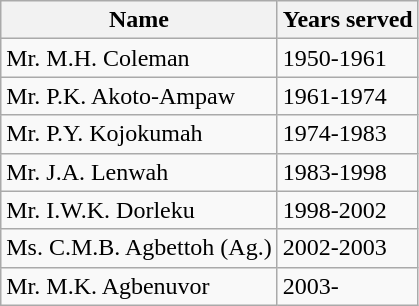<table class="wikitable">
<tr>
<th>Name</th>
<th>Years served</th>
</tr>
<tr>
<td>Mr. M.H. Coleman</td>
<td>1950-1961</td>
</tr>
<tr>
<td>Mr. P.K. Akoto-Ampaw</td>
<td>1961-1974</td>
</tr>
<tr>
<td>Mr. P.Y. Kojokumah</td>
<td>1974-1983</td>
</tr>
<tr>
<td>Mr. J.A. Lenwah</td>
<td>1983-1998</td>
</tr>
<tr>
<td>Mr. I.W.K. Dorleku</td>
<td>1998-2002</td>
</tr>
<tr>
<td>Ms. C.M.B. Agbettoh (Ag.)</td>
<td>2002-2003</td>
</tr>
<tr>
<td>Mr. M.K. Agbenuvor</td>
<td>2003-</td>
</tr>
</table>
